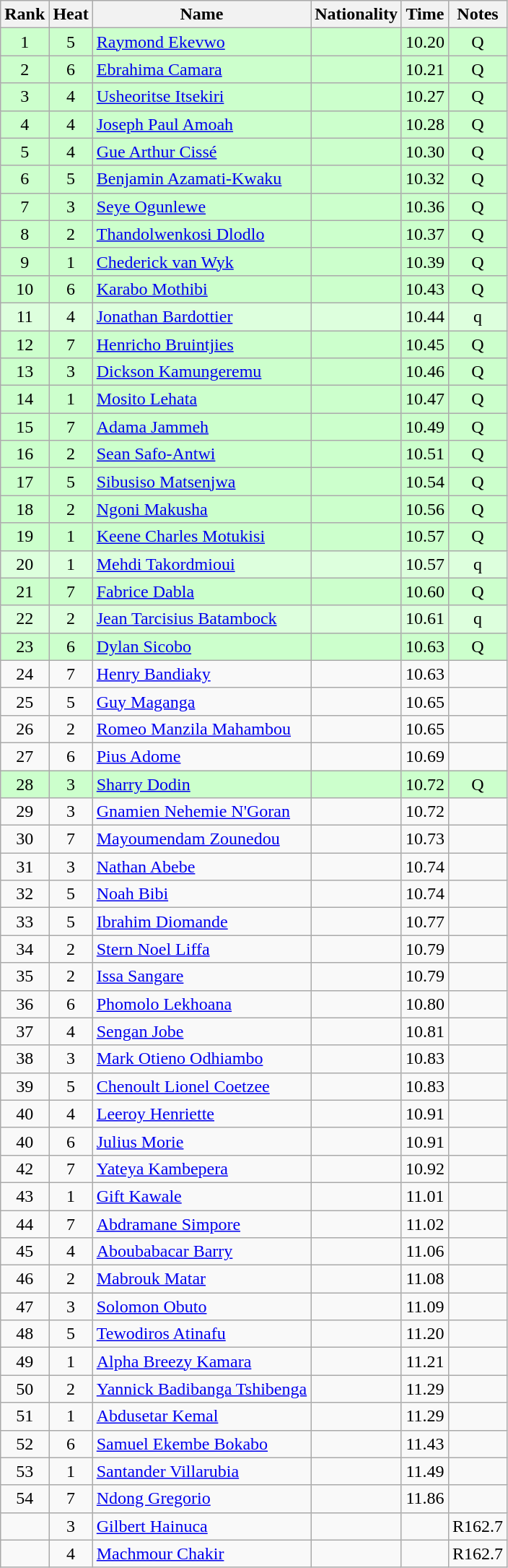<table class="wikitable sortable" style="text-align:center">
<tr>
<th>Rank</th>
<th>Heat</th>
<th>Name</th>
<th>Nationality</th>
<th>Time</th>
<th>Notes</th>
</tr>
<tr bgcolor=ccffcc>
<td>1</td>
<td>5</td>
<td align=left><a href='#'>Raymond Ekevwo</a></td>
<td align=left></td>
<td>10.20</td>
<td>Q</td>
</tr>
<tr bgcolor=ccffcc>
<td>2</td>
<td>6</td>
<td align=left><a href='#'>Ebrahima Camara</a></td>
<td align=left></td>
<td>10.21</td>
<td>Q</td>
</tr>
<tr bgcolor=ccffcc>
<td>3</td>
<td>4</td>
<td align=left><a href='#'>Usheoritse Itsekiri</a></td>
<td align=left></td>
<td>10.27</td>
<td>Q</td>
</tr>
<tr bgcolor=ccffcc>
<td>4</td>
<td>4</td>
<td align=left><a href='#'>Joseph Paul Amoah</a></td>
<td align=left></td>
<td>10.28</td>
<td>Q</td>
</tr>
<tr bgcolor=ccffcc>
<td>5</td>
<td>4</td>
<td align=left><a href='#'>Gue Arthur Cissé</a></td>
<td align=left></td>
<td>10.30</td>
<td>Q</td>
</tr>
<tr bgcolor=ccffcc>
<td>6</td>
<td>5</td>
<td align=left><a href='#'>Benjamin Azamati-Kwaku</a></td>
<td align=left></td>
<td>10.32</td>
<td>Q</td>
</tr>
<tr bgcolor=ccffcc>
<td>7</td>
<td>3</td>
<td align=left><a href='#'>Seye Ogunlewe</a></td>
<td align=left></td>
<td>10.36</td>
<td>Q</td>
</tr>
<tr bgcolor=ccffcc>
<td>8</td>
<td>2</td>
<td align=left><a href='#'>Thandolwenkosi Dlodlo</a></td>
<td align=left></td>
<td>10.37</td>
<td>Q</td>
</tr>
<tr bgcolor=ccffcc>
<td>9</td>
<td>1</td>
<td align=left><a href='#'>Chederick van Wyk</a></td>
<td align=left></td>
<td>10.39</td>
<td>Q</td>
</tr>
<tr bgcolor=ccffcc>
<td>10</td>
<td>6</td>
<td align=left><a href='#'>Karabo Mothibi</a></td>
<td align=left></td>
<td>10.43</td>
<td>Q</td>
</tr>
<tr bgcolor=ddffdd>
<td>11</td>
<td>4</td>
<td align=left><a href='#'>Jonathan Bardottier</a></td>
<td align=left></td>
<td>10.44</td>
<td>q</td>
</tr>
<tr bgcolor=ccffcc>
<td>12</td>
<td>7</td>
<td align=left><a href='#'>Henricho Bruintjies</a></td>
<td align=left></td>
<td>10.45</td>
<td>Q</td>
</tr>
<tr bgcolor=ccffcc>
<td>13</td>
<td>3</td>
<td align=left><a href='#'>Dickson Kamungeremu</a></td>
<td align=left></td>
<td>10.46</td>
<td>Q</td>
</tr>
<tr bgcolor=ccffcc>
<td>14</td>
<td>1</td>
<td align=left><a href='#'>Mosito Lehata</a></td>
<td align=left></td>
<td>10.47</td>
<td>Q</td>
</tr>
<tr bgcolor=ccffcc>
<td>15</td>
<td>7</td>
<td align=left><a href='#'>Adama Jammeh</a></td>
<td align=left></td>
<td>10.49</td>
<td>Q</td>
</tr>
<tr bgcolor=ccffcc>
<td>16</td>
<td>2</td>
<td align=left><a href='#'>Sean Safo-Antwi</a></td>
<td align=left></td>
<td>10.51</td>
<td>Q</td>
</tr>
<tr bgcolor=ccffcc>
<td>17</td>
<td>5</td>
<td align=left><a href='#'>Sibusiso Matsenjwa</a></td>
<td align=left></td>
<td>10.54</td>
<td>Q</td>
</tr>
<tr bgcolor=ccffcc>
<td>18</td>
<td>2</td>
<td align=left><a href='#'>Ngoni Makusha</a></td>
<td align=left></td>
<td>10.56</td>
<td>Q</td>
</tr>
<tr bgcolor=ccffcc>
<td>19</td>
<td>1</td>
<td align=left><a href='#'>Keene Charles Motukisi</a></td>
<td align=left></td>
<td>10.57</td>
<td>Q</td>
</tr>
<tr bgcolor=ddffdd>
<td>20</td>
<td>1</td>
<td align=left><a href='#'>Mehdi Takordmioui</a></td>
<td align=left></td>
<td>10.57</td>
<td>q</td>
</tr>
<tr bgcolor=ccffcc>
<td>21</td>
<td>7</td>
<td align=left><a href='#'>Fabrice Dabla</a></td>
<td align=left></td>
<td>10.60</td>
<td>Q</td>
</tr>
<tr bgcolor=ddffdd>
<td>22</td>
<td>2</td>
<td align=left><a href='#'>Jean Tarcisius Batambock</a></td>
<td align=left></td>
<td>10.61</td>
<td>q</td>
</tr>
<tr bgcolor=ccffcc>
<td>23</td>
<td>6</td>
<td align=left><a href='#'>Dylan Sicobo</a></td>
<td align=left></td>
<td>10.63</td>
<td>Q</td>
</tr>
<tr>
<td>24</td>
<td>7</td>
<td align=left><a href='#'>Henry Bandiaky</a></td>
<td align=left></td>
<td>10.63</td>
<td></td>
</tr>
<tr>
<td>25</td>
<td>5</td>
<td align=left><a href='#'>Guy Maganga</a></td>
<td align=left></td>
<td>10.65</td>
<td></td>
</tr>
<tr>
<td>26</td>
<td>2</td>
<td align=left><a href='#'>Romeo Manzila Mahambou</a></td>
<td align=left></td>
<td>10.65</td>
<td></td>
</tr>
<tr>
<td>27</td>
<td>6</td>
<td align=left><a href='#'>Pius Adome</a></td>
<td align=left></td>
<td>10.69</td>
<td></td>
</tr>
<tr bgcolor=ccffcc>
<td>28</td>
<td>3</td>
<td align=left><a href='#'>Sharry Dodin</a></td>
<td align=left></td>
<td>10.72</td>
<td>Q</td>
</tr>
<tr>
<td>29</td>
<td>3</td>
<td align=left><a href='#'>Gnamien Nehemie N'Goran</a></td>
<td align=left></td>
<td>10.72</td>
<td></td>
</tr>
<tr>
<td>30</td>
<td>7</td>
<td align=left><a href='#'>Mayoumendam Zounedou</a></td>
<td align=left></td>
<td>10.73</td>
<td></td>
</tr>
<tr>
<td>31</td>
<td>3</td>
<td align=left><a href='#'>Nathan Abebe</a></td>
<td align=left></td>
<td>10.74</td>
<td></td>
</tr>
<tr>
<td>32</td>
<td>5</td>
<td align=left><a href='#'>Noah Bibi</a></td>
<td align=left></td>
<td>10.74</td>
<td></td>
</tr>
<tr>
<td>33</td>
<td>5</td>
<td align=left><a href='#'>Ibrahim Diomande</a></td>
<td align=left></td>
<td>10.77</td>
<td></td>
</tr>
<tr>
<td>34</td>
<td>2</td>
<td align=left><a href='#'>Stern Noel Liffa</a></td>
<td align=left></td>
<td>10.79</td>
<td></td>
</tr>
<tr>
<td>35</td>
<td>2</td>
<td align=left><a href='#'>Issa Sangare</a></td>
<td align=left></td>
<td>10.79</td>
<td></td>
</tr>
<tr>
<td>36</td>
<td>6</td>
<td align=left><a href='#'>Phomolo Lekhoana</a></td>
<td align=left></td>
<td>10.80</td>
<td></td>
</tr>
<tr>
<td>37</td>
<td>4</td>
<td align=left><a href='#'>Sengan Jobe</a></td>
<td align=left></td>
<td>10.81</td>
<td></td>
</tr>
<tr>
<td>38</td>
<td>3</td>
<td align=left><a href='#'>Mark Otieno Odhiambo</a></td>
<td align=left></td>
<td>10.83</td>
<td></td>
</tr>
<tr>
<td>39</td>
<td>5</td>
<td align=left><a href='#'>Chenoult Lionel Coetzee</a></td>
<td align=left></td>
<td>10.83</td>
<td></td>
</tr>
<tr>
<td>40</td>
<td>4</td>
<td align=left><a href='#'>Leeroy Henriette</a></td>
<td align=left></td>
<td>10.91</td>
<td></td>
</tr>
<tr>
<td>40</td>
<td>6</td>
<td align=left><a href='#'>Julius Morie</a></td>
<td align=left></td>
<td>10.91</td>
<td></td>
</tr>
<tr>
<td>42</td>
<td>7</td>
<td align=left><a href='#'>Yateya Kambepera</a></td>
<td align=left></td>
<td>10.92</td>
<td></td>
</tr>
<tr>
<td>43</td>
<td>1</td>
<td align=left><a href='#'>Gift Kawale</a></td>
<td align=left></td>
<td>11.01</td>
<td></td>
</tr>
<tr>
<td>44</td>
<td>7</td>
<td align=left><a href='#'>Abdramane Simpore</a></td>
<td align=left></td>
<td>11.02</td>
<td></td>
</tr>
<tr>
<td>45</td>
<td>4</td>
<td align=left><a href='#'>Aboubabacar Barry</a></td>
<td align=left></td>
<td>11.06</td>
<td></td>
</tr>
<tr>
<td>46</td>
<td>2</td>
<td align=left><a href='#'>Mabrouk Matar</a></td>
<td align=left></td>
<td>11.08</td>
<td></td>
</tr>
<tr>
<td>47</td>
<td>3</td>
<td align=left><a href='#'>Solomon Obuto</a></td>
<td align=left></td>
<td>11.09</td>
<td></td>
</tr>
<tr>
<td>48</td>
<td>5</td>
<td align=left><a href='#'>Tewodiros Atinafu</a></td>
<td align=left></td>
<td>11.20</td>
<td></td>
</tr>
<tr>
<td>49</td>
<td>1</td>
<td align=left><a href='#'>Alpha Breezy Kamara</a></td>
<td align=left></td>
<td>11.21</td>
<td></td>
</tr>
<tr>
<td>50</td>
<td>2</td>
<td align=left><a href='#'>Yannick Badibanga Tshibenga</a></td>
<td align=left></td>
<td>11.29</td>
<td></td>
</tr>
<tr>
<td>51</td>
<td>1</td>
<td align=left><a href='#'>Abdusetar Kemal</a></td>
<td align=left></td>
<td>11.29</td>
<td></td>
</tr>
<tr>
<td>52</td>
<td>6</td>
<td align=left><a href='#'>Samuel Ekembe Bokabo</a></td>
<td align=left></td>
<td>11.43</td>
<td></td>
</tr>
<tr>
<td>53</td>
<td>1</td>
<td align=left><a href='#'>Santander Villarubia</a></td>
<td align=left></td>
<td>11.49</td>
<td></td>
</tr>
<tr>
<td>54</td>
<td>7</td>
<td align=left><a href='#'>Ndong Gregorio</a></td>
<td align=left></td>
<td>11.86</td>
<td></td>
</tr>
<tr>
<td></td>
<td>3</td>
<td align=left><a href='#'>Gilbert Hainuca</a></td>
<td align=left></td>
<td></td>
<td>R162.7</td>
</tr>
<tr>
<td></td>
<td>4</td>
<td align=left><a href='#'>Machmour Chakir</a></td>
<td align=left></td>
<td></td>
<td>R162.7</td>
</tr>
</table>
